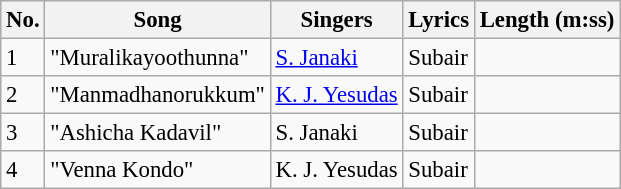<table class="wikitable" style="font-size:95%;">
<tr>
<th>No.</th>
<th>Song</th>
<th>Singers</th>
<th>Lyrics</th>
<th>Length (m:ss)</th>
</tr>
<tr>
<td>1</td>
<td>"Muralikayoothunna"</td>
<td><a href='#'>S. Janaki</a></td>
<td>Subair</td>
<td></td>
</tr>
<tr>
<td>2</td>
<td>"Manmadhanorukkum"</td>
<td><a href='#'>K. J. Yesudas</a></td>
<td>Subair</td>
<td></td>
</tr>
<tr>
<td>3</td>
<td>"Ashicha Kadavil"</td>
<td>S. Janaki</td>
<td>Subair</td>
<td></td>
</tr>
<tr>
<td>4</td>
<td>"Venna Kondo"</td>
<td>K. J. Yesudas</td>
<td>Subair</td>
<td></td>
</tr>
</table>
